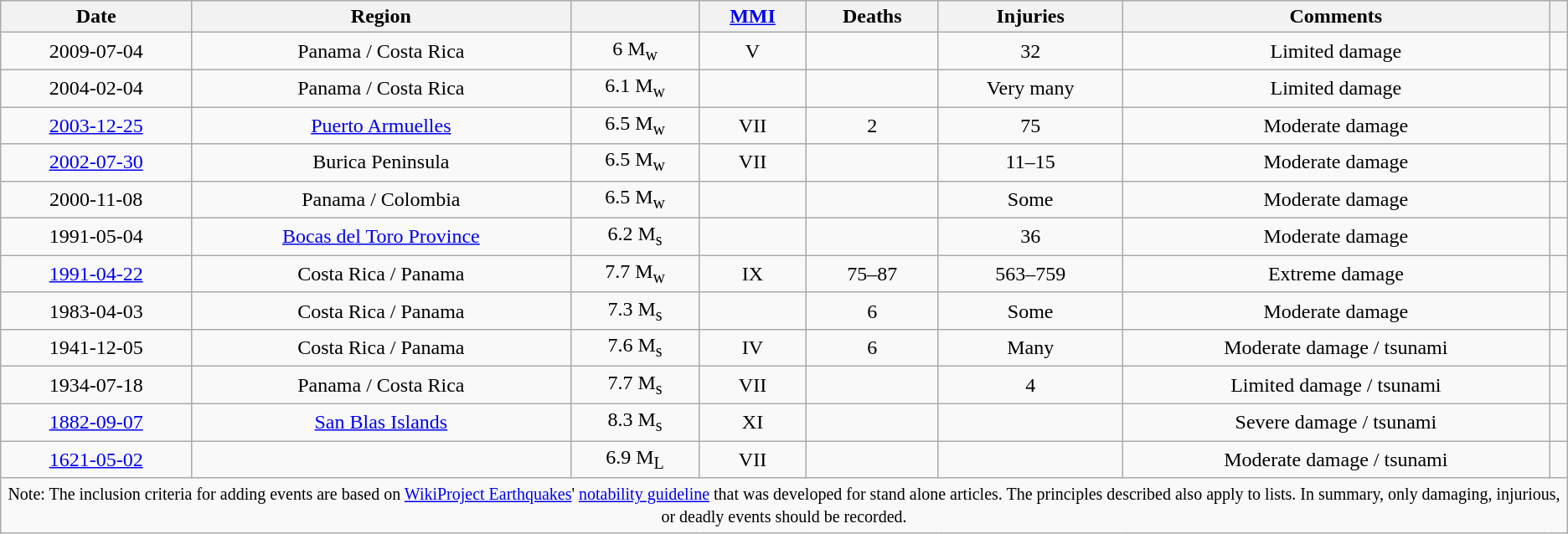<table class="wikitable sortable" style="text-align: center;">
<tr>
<th>Date</th>
<th>Region</th>
<th></th>
<th><a href='#'>MMI</a></th>
<th>Deaths</th>
<th>Injuries</th>
<th>Comments</th>
<th></th>
</tr>
<tr>
<td>2009-07-04</td>
<td>Panama / Costa Rica</td>
<td>6 M<sub>w</sub></td>
<td>V</td>
<td></td>
<td>32</td>
<td>Limited damage</td>
<td></td>
</tr>
<tr>
<td>2004-02-04</td>
<td>Panama / Costa Rica</td>
<td>6.1 M<sub>w</sub></td>
<td></td>
<td></td>
<td>Very many</td>
<td>Limited damage</td>
<td></td>
</tr>
<tr>
<td><a href='#'>2003-12-25</a></td>
<td><a href='#'>Puerto Armuelles</a></td>
<td>6.5 M<sub>w</sub></td>
<td>VII</td>
<td>2</td>
<td>75</td>
<td>Moderate damage</td>
<td></td>
</tr>
<tr>
<td><a href='#'>2002-07-30</a></td>
<td>Burica Peninsula</td>
<td>6.5 M<sub>w</sub></td>
<td>VII</td>
<td></td>
<td>11–15</td>
<td>Moderate damage</td>
<td></td>
</tr>
<tr>
<td>2000-11-08</td>
<td>Panama / Colombia</td>
<td>6.5 M<sub>w</sub></td>
<td></td>
<td></td>
<td>Some</td>
<td>Moderate damage</td>
<td></td>
</tr>
<tr>
<td>1991-05-04</td>
<td><a href='#'>Bocas del Toro Province</a></td>
<td>6.2 M<sub>s</sub></td>
<td></td>
<td></td>
<td>36</td>
<td>Moderate damage</td>
<td></td>
</tr>
<tr>
<td><a href='#'>1991-04-22</a></td>
<td>Costa Rica / Panama</td>
<td>7.7 M<sub>w</sub></td>
<td>IX</td>
<td>75–87</td>
<td>563–759</td>
<td>Extreme damage</td>
<td></td>
</tr>
<tr>
<td>1983-04-03</td>
<td>Costa Rica / Panama</td>
<td>7.3 M<sub>s</sub></td>
<td></td>
<td>6</td>
<td>Some</td>
<td>Moderate damage</td>
<td></td>
</tr>
<tr>
<td>1941-12-05</td>
<td>Costa Rica / Panama</td>
<td>7.6 M<sub>s</sub></td>
<td>IV</td>
<td>6</td>
<td>Many</td>
<td>Moderate damage / tsunami</td>
<td></td>
</tr>
<tr>
<td>1934-07-18</td>
<td>Panama / Costa Rica</td>
<td>7.7 M<sub>s</sub></td>
<td>VII</td>
<td></td>
<td>4</td>
<td>Limited damage / tsunami</td>
<td></td>
</tr>
<tr>
<td><a href='#'>1882-09-07</a></td>
<td><a href='#'>San Blas Islands</a></td>
<td>8.3 M<sub>s</sub></td>
<td>XI</td>
<td></td>
<td></td>
<td>Severe damage / tsunami</td>
<td></td>
</tr>
<tr>
<td><a href='#'>1621-05-02</a></td>
<td></td>
<td>6.9 M<sub>L</sub></td>
<td>VII</td>
<td></td>
<td></td>
<td>Moderate damage / tsunami</td>
<td></td>
</tr>
<tr class="sortbottom">
<td colspan="8" style="text-align: center;"><small>Note: The inclusion criteria for adding events are based on <a href='#'>WikiProject Earthquakes</a>' <a href='#'>notability guideline</a> that was developed for stand alone articles. The principles described also apply to lists. In summary, only damaging, injurious, or deadly events should be recorded.</small></td>
</tr>
</table>
